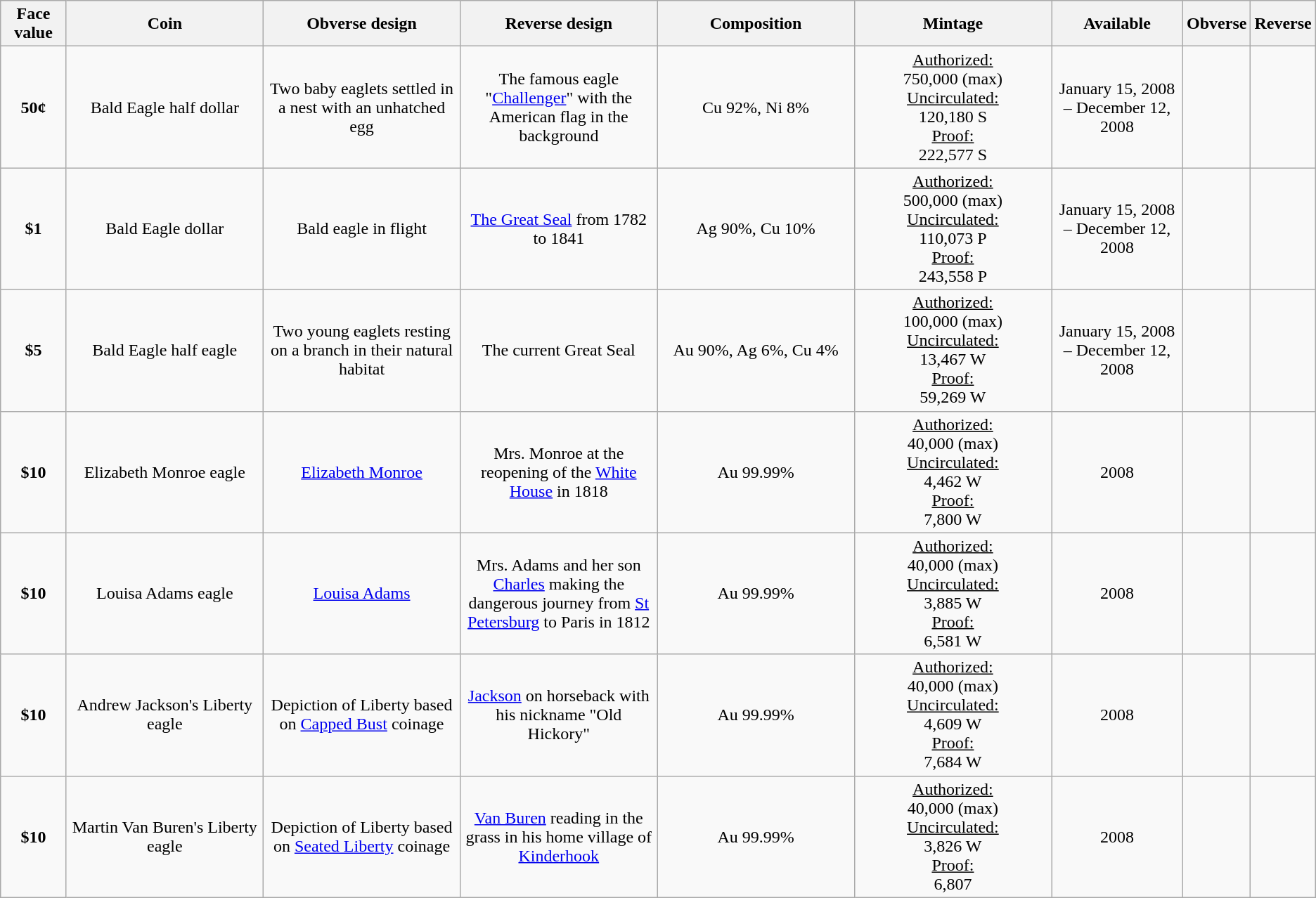<table class="wikitable">
<tr>
<th width="5%">Face value</th>
<th width="15%">Coin</th>
<th width="15%">Obverse design</th>
<th width="15%">Reverse design</th>
<th width="15%">Composition</th>
<th width="15%">Mintage</th>
<th width="10%">Available</th>
<th>Obverse</th>
<th>Reverse</th>
</tr>
<tr>
<td align="center"><strong>50¢</strong></td>
<td align="center">Bald Eagle half dollar</td>
<td align="center">Two baby eaglets settled in a nest with an unhatched egg</td>
<td align="center">The famous eagle "<a href='#'>Challenger</a>" with the American flag in the background</td>
<td align="center">Cu 92%, Ni 8%</td>
<td align="center"><u>Authorized:</u><br>750,000 (max)<br><u>Uncirculated:</u><br>120,180 S<br><u>Proof:</u><br>222,577 S</td>
<td align="center">January 15, 2008 – December 12, 2008</td>
<td></td>
<td></td>
</tr>
<tr>
<td align="center"><strong>$1</strong></td>
<td align="center">Bald Eagle dollar</td>
<td align="center">Bald eagle in flight</td>
<td align="center"><a href='#'>The Great Seal</a> from 1782 to 1841</td>
<td align="center">Ag 90%, Cu 10%</td>
<td align="center"><u>Authorized:</u><br>500,000 (max)<br><u>Uncirculated:</u><br>110,073 P<br><u>Proof:</u><br>243,558 P</td>
<td align="center">January 15, 2008 – December 12, 2008</td>
<td></td>
<td></td>
</tr>
<tr>
<td align="center"><strong>$5</strong></td>
<td align="center">Bald Eagle half eagle</td>
<td align="center">Two young eaglets resting on a branch in their natural habitat</td>
<td align="center">The current Great Seal</td>
<td align="center">Au 90%, Ag 6%, Cu 4%</td>
<td align="center"><u>Authorized:</u><br>100,000 (max)<br><u>Uncirculated:</u><br>13,467 W<br><u>Proof:</u><br>59,269 W</td>
<td align="center">January 15, 2008 – December 12, 2008</td>
<td></td>
<td></td>
</tr>
<tr>
<td align="center"><strong>$10</strong></td>
<td align="center">Elizabeth Monroe eagle</td>
<td align="center"><a href='#'>Elizabeth Monroe</a></td>
<td align="center">Mrs. Monroe at the reopening of the <a href='#'>White House</a> in 1818</td>
<td align="center">Au 99.99%</td>
<td align="center"><u>Authorized:</u><br>40,000 (max)<br><u>Uncirculated:</u><br>4,462 W<br><u>Proof:</u><br>7,800 W</td>
<td align="center">2008</td>
<td></td>
<td></td>
</tr>
<tr>
<td align="center"><strong>$10</strong></td>
<td align="center">Louisa Adams eagle</td>
<td align="center"><a href='#'>Louisa Adams</a></td>
<td align="center">Mrs. Adams and her son <a href='#'>Charles</a> making the dangerous journey from <a href='#'>St Petersburg</a> to Paris in 1812</td>
<td align="center">Au 99.99%</td>
<td align="center"><u>Authorized:</u><br>40,000 (max)<br><u>Uncirculated:</u><br>3,885 W<br><u>Proof:</u><br>6,581 W</td>
<td align="center">2008</td>
<td></td>
<td></td>
</tr>
<tr>
<td align="center"><strong>$10</strong></td>
<td align="center">Andrew Jackson's Liberty eagle</td>
<td align="center">Depiction of Liberty based on <a href='#'>Capped Bust</a> coinage</td>
<td align="center"><a href='#'>Jackson</a> on horseback with his nickname "Old Hickory"</td>
<td align="center">Au 99.99%</td>
<td align="center"><u>Authorized:</u><br>40,000 (max)<br><u>Uncirculated:</u><br>4,609 W<br><u>Proof:</u><br>7,684 W</td>
<td align="center">2008</td>
<td></td>
<td></td>
</tr>
<tr>
<td align="center"><strong>$10</strong></td>
<td align="center">Martin Van Buren's Liberty eagle</td>
<td align="center">Depiction of Liberty based on <a href='#'>Seated Liberty</a> coinage</td>
<td align="center"><a href='#'>Van Buren</a> reading in the grass in his home village of <a href='#'>Kinderhook</a></td>
<td align="center">Au 99.99%</td>
<td align="center"><u>Authorized:</u><br>40,000 (max)<br><u>Uncirculated:</u><br>3,826 W<br><u>Proof:</u><br>6,807</td>
<td align="center">2008</td>
<td></td>
<td></td>
</tr>
</table>
